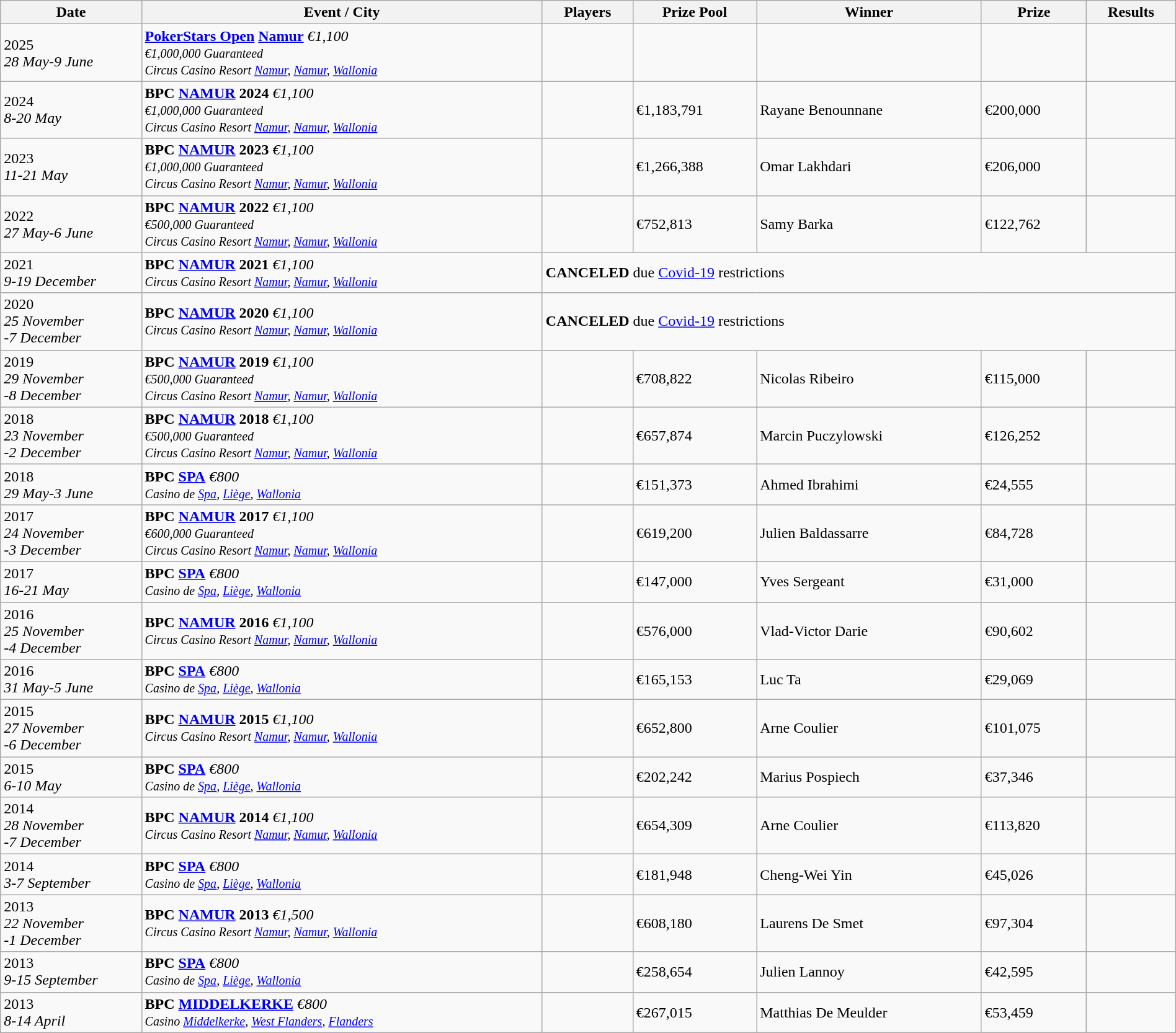<table class="wikitable" width="100%">
<tr>
<th width="12%">Date</th>
<th !width="18%">Event / City</th>
<th !width="11%">Players</th>
<th !width="14%">Prize Pool</th>
<th !width="18%">Winner</th>
<th !width="14%">Prize</th>
<th !width="11%">Results</th>
</tr>
<tr>
<td>2025<br><em>28 May-9 June</em></td>
<td> <strong><a href='#'>PokerStars Open</a> <a href='#'>Namur</a></strong> <em>€1,100</em><br><small><em>€1,000,000 Guaranteed<br>Circus Casino Resort <a href='#'>Namur</a>, <a href='#'>Namur</a>, <a href='#'>Wallonia</a></em></small></td>
<td></td>
<td></td>
<td></td>
<td></td>
<td></td>
</tr>
<tr>
<td>2024<br><em>8-20 May</em></td>
<td> <strong>BPC <a href='#'>NAMUR</a> 2024</strong> <em>€1,100</em><br><small><em>€1,000,000 Guaranteed<br>Circus Casino Resort <a href='#'>Namur</a>, <a href='#'>Namur</a>, <a href='#'>Wallonia</a></em></small></td>
<td></td>
<td>€1,183,791</td>
<td> Rayane Benounnane</td>
<td>€200,000</td>
<td></td>
</tr>
<tr>
<td>2023<br><em>11-21 May</em></td>
<td> <strong>BPC <a href='#'>NAMUR</a> 2023</strong> <em>€1,100</em><br><small><em>€1,000,000 Guaranteed<br>Circus Casino Resort <a href='#'>Namur</a>, <a href='#'>Namur</a>, <a href='#'>Wallonia</a></em></small></td>
<td></td>
<td>€1,266,388</td>
<td> Omar Lakhdari</td>
<td>€206,000</td>
<td></td>
</tr>
<tr>
<td>2022<br><em>27 May-6 June</em></td>
<td> <strong>BPC <a href='#'>NAMUR</a> 2022</strong> <em>€1,100</em><br><small><em>€500,000 Guaranteed<br>Circus Casino Resort <a href='#'>Namur</a>, <a href='#'>Namur</a>, <a href='#'>Wallonia</a></em></small></td>
<td></td>
<td>€752,813</td>
<td> Samy Barka</td>
<td>€122,762</td>
<td></td>
</tr>
<tr>
<td>2021<br><em>9-19 December</em></td>
<td> <strong>BPC <a href='#'>NAMUR</a> 2021</strong> <em>€1,100</em><br><small><em>Circus Casino Resort <a href='#'>Namur</a>, <a href='#'>Namur</a>, <a href='#'>Wallonia</a></em></small></td>
<td colspan=5><strong>CANCELED</strong> due <a href='#'>Covid-19</a> restrictions</td>
</tr>
<tr>
<td>2020<br><em>25 November<br>-7 December</em></td>
<td> <strong>BPC <a href='#'>NAMUR</a> 2020</strong> <em>€1,100</em><br><small><em>Circus Casino Resort <a href='#'>Namur</a>, <a href='#'>Namur</a>, <a href='#'>Wallonia</a></em></small></td>
<td colspan=5><strong>CANCELED</strong> due <a href='#'>Covid-19</a> restrictions</td>
</tr>
<tr>
<td>2019<br><em>29 November<br>-8 December</em></td>
<td> <strong>BPC <a href='#'>NAMUR</a> 2019</strong> <em>€1,100</em><br><small><em>€500,000 Guaranteed<br>Circus Casino Resort <a href='#'>Namur</a>, <a href='#'>Namur</a>, <a href='#'>Wallonia</a></em></small></td>
<td></td>
<td>€708,822</td>
<td> Nicolas Ribeiro</td>
<td>€115,000</td>
<td></td>
</tr>
<tr>
<td>2018<br><em>23 November<br>-2 December</em></td>
<td> <strong>BPC <a href='#'>NAMUR</a> 2018</strong> <em>€1,100</em><br><small><em>€500,000 Guaranteed<br>Circus Casino Resort <a href='#'>Namur</a>, <a href='#'>Namur</a>, <a href='#'>Wallonia</a></em></small></td>
<td></td>
<td>€657,874</td>
<td> Marcin Puczylowski</td>
<td>€126,252</td>
<td></td>
</tr>
<tr>
<td>2018<br><em>29 May-3 June</em></td>
<td> <strong>BPC <a href='#'>SPA</a></strong> <em>€800</em><br><small><em>Casino de <a href='#'>Spa</a>, <a href='#'>Liège</a>, <a href='#'>Wallonia</a></em></small></td>
<td></td>
<td>€151,373</td>
<td> Ahmed Ibrahimi</td>
<td>€24,555</td>
<td></td>
</tr>
<tr>
<td>2017<br><em>24 November<br>-3 December</em></td>
<td> <strong>BPC <a href='#'>NAMUR</a> 2017</strong> <em>€1,100</em><br><small><em>€600,000 Guaranteed<br>Circus Casino Resort <a href='#'>Namur</a>, <a href='#'>Namur</a>, <a href='#'>Wallonia</a></em></small></td>
<td></td>
<td>€619,200</td>
<td> Julien Baldassarre</td>
<td>€84,728</td>
<td></td>
</tr>
<tr>
<td>2017<br><em>16-21 May</em></td>
<td> <strong>BPC <a href='#'>SPA</a></strong> <em>€800</em><br><small><em>Casino de <a href='#'>Spa</a>, <a href='#'>Liège</a>, <a href='#'>Wallonia</a></em></small></td>
<td></td>
<td>€147,000</td>
<td> Yves Sergeant</td>
<td>€31,000</td>
<td></td>
</tr>
<tr>
<td>2016<br><em>25 November<br>-4 December</em></td>
<td> <strong>BPC <a href='#'>NAMUR</a> 2016</strong> <em>€1,100</em><br><small><em>Circus Casino Resort <a href='#'>Namur</a>, <a href='#'>Namur</a>, <a href='#'>Wallonia</a></em></small></td>
<td></td>
<td>€576,000</td>
<td> Vlad-Victor Darie</td>
<td>€90,602</td>
<td></td>
</tr>
<tr>
<td>2016<br><em>31 May-5 June</em></td>
<td> <strong>BPC <a href='#'>SPA</a></strong> <em>€800</em><br><small><em>Casino de <a href='#'>Spa</a>, <a href='#'>Liège</a>, <a href='#'>Wallonia</a></em></small></td>
<td></td>
<td>€165,153</td>
<td> Luc Ta</td>
<td>€29,069</td>
<td></td>
</tr>
<tr>
<td>2015<br><em>27 November<br>-6 December</em></td>
<td> <strong>BPC <a href='#'>NAMUR</a> 2015</strong> <em>€1,100</em><br><small><em>Circus Casino Resort <a href='#'>Namur</a>, <a href='#'>Namur</a>, <a href='#'>Wallonia</a></em></small></td>
<td></td>
<td>€652,800</td>
<td> Arne Coulier</td>
<td>€101,075</td>
<td></td>
</tr>
<tr>
<td>2015<br><em>6-10 May</em></td>
<td> <strong>BPC <a href='#'>SPA</a></strong> <em>€800</em><br><small><em>Casino de <a href='#'>Spa</a>, <a href='#'>Liège</a>, <a href='#'>Wallonia</a></em></small></td>
<td></td>
<td>€202,242</td>
<td> Marius Pospiech</td>
<td>€37,346</td>
<td></td>
</tr>
<tr>
<td>2014<br><em>28 November<br>-7 December</em></td>
<td> <strong>BPC <a href='#'>NAMUR</a> 2014</strong> <em>€1,100</em><br><small><em>Circus Casino Resort <a href='#'>Namur</a>, <a href='#'>Namur</a>, <a href='#'>Wallonia</a></em></small></td>
<td></td>
<td>€654,309</td>
<td> Arne Coulier</td>
<td>€113,820</td>
<td></td>
</tr>
<tr>
<td>2014<br><em>3-7 September</em></td>
<td> <strong>BPC <a href='#'>SPA</a></strong> <em>€800</em><br><small><em>Casino de <a href='#'>Spa</a>, <a href='#'>Liège</a>, <a href='#'>Wallonia</a></em></small></td>
<td></td>
<td>€181,948</td>
<td> Cheng-Wei Yin</td>
<td>€45,026</td>
<td></td>
</tr>
<tr>
<td>2013<br><em>22 November<br>-1 December</em></td>
<td> <strong>BPC <a href='#'>NAMUR</a> 2013</strong> <em>€1,500</em><br><small><em>Circus Casino Resort <a href='#'>Namur</a>, <a href='#'>Namur</a>, <a href='#'>Wallonia</a></em></small></td>
<td></td>
<td>€608,180</td>
<td> Laurens De Smet</td>
<td>€97,304</td>
<td></td>
</tr>
<tr>
<td>2013<br><em>9-15 September</em></td>
<td> <strong>BPC <a href='#'>SPA</a></strong> <em>€800</em><br><small><em>Casino de <a href='#'>Spa</a>, <a href='#'>Liège</a>, <a href='#'>Wallonia</a></em></small></td>
<td></td>
<td>€258,654</td>
<td> Julien Lannoy</td>
<td>€42,595</td>
<td></td>
</tr>
<tr>
<td>2013<br><em>8-14 April</em></td>
<td> <strong>BPC <a href='#'>MIDDELKERKE</a></strong> <em>€800</em><br><small><em>Casino <a href='#'>Middelkerke</a>, <a href='#'>West Flanders</a>, <a href='#'>Flanders</a></em></small></td>
<td></td>
<td>€267,015</td>
<td> Matthias De Meulder</td>
<td>€53,459</td>
<td></td>
</tr>
</table>
